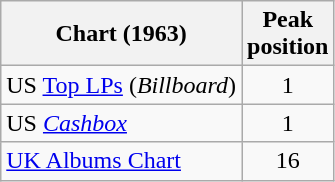<table class="wikitable">
<tr>
<th>Chart (1963)</th>
<th>Peak<br>position</th>
</tr>
<tr>
<td>US <a href='#'>Top LPs</a> (<em>Billboard</em>)</td>
<td align="center">1</td>
</tr>
<tr>
<td>US <em><a href='#'>Cashbox</a></em></td>
<td align="center">1</td>
</tr>
<tr>
<td><a href='#'>UK Albums Chart</a></td>
<td align="center">16</td>
</tr>
</table>
